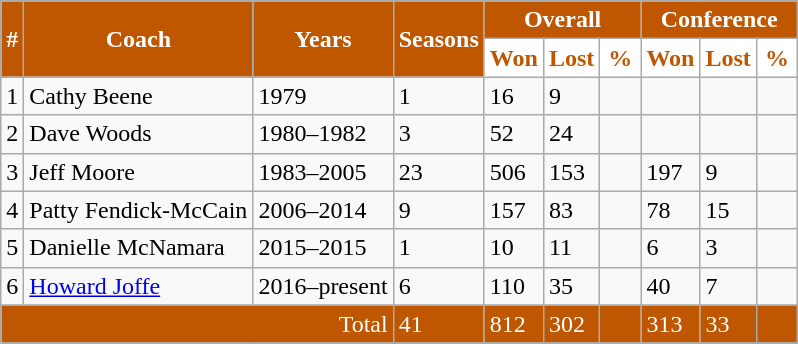<table class="wikitable">
<tr>
<td rowspan="2" style= "background: #BF5700; color:white; text-align:center"><strong>#</strong></td>
<td rowspan="2" style= "background: #BF5700; color:white; text-align:center"><strong>Coach</strong></td>
<td rowspan="2" style= "background: #BF5700; color:white; text-align:center"><strong>Years</strong></td>
<td rowspan="2" style= "background: #BF5700; color:white; text-align:center"><strong>Seasons</strong></td>
<td colspan="3" style= "background: #BF5700; color:white; text-align:center"><strong>Overall</strong></td>
<td colspan="3" style= "background: #BF5700; color:white; text-align:center"><strong>Conference</strong></td>
</tr>
<tr>
<th style="width:20px; background: white; color:#BF5700; text-align:center">Won</th>
<th style="width:20px; background: white; color:#BF5700; text-align:center">Lost</th>
<th style="width:20px; background: white; color:#BF5700; text-align:center">%</th>
<th style="width:20px; background: white; color:#BF5700; text-align:center">Won</th>
<th style="width:20px; background: white; color:#BF5700; text-align:center">Lost</th>
<th style="width:20px; background: white; color:#BF5700; text-align:center">%</th>
</tr>
<tr>
<td>1</td>
<td>Cathy Beene</td>
<td>1979</td>
<td>1</td>
<td>16</td>
<td>9</td>
<td></td>
<td></td>
<td></td>
<td></td>
</tr>
<tr>
<td>2</td>
<td>Dave Woods</td>
<td>1980–1982</td>
<td>3</td>
<td>52</td>
<td>24</td>
<td></td>
<td></td>
<td></td>
<td></td>
</tr>
<tr>
<td>3</td>
<td>Jeff Moore</td>
<td>1983–2005</td>
<td>23</td>
<td>506</td>
<td>153</td>
<td></td>
<td>197</td>
<td>9</td>
<td></td>
</tr>
<tr>
<td>4</td>
<td>Patty Fendick-McCain</td>
<td>2006–2014</td>
<td>9</td>
<td>157</td>
<td>83</td>
<td></td>
<td>78</td>
<td>15</td>
<td></td>
</tr>
<tr>
<td>5</td>
<td>Danielle McNamara</td>
<td>2015–2015</td>
<td>1</td>
<td>10</td>
<td>11</td>
<td></td>
<td>6</td>
<td>3</td>
<td></td>
</tr>
<tr>
<td>6</td>
<td><a href='#'>Howard Joffe</a></td>
<td>2016–present</td>
<td>6</td>
<td>110</td>
<td>35</td>
<td></td>
<td>40</td>
<td>7</td>
<td></td>
</tr>
<tr>
</tr>
<tr style= "background: #BF5700; color:white">
<td colspan="3" align="right">Total</td>
<td>41</td>
<td>812</td>
<td>302</td>
<td></td>
<td>313</td>
<td>33</td>
<td></td>
</tr>
</table>
